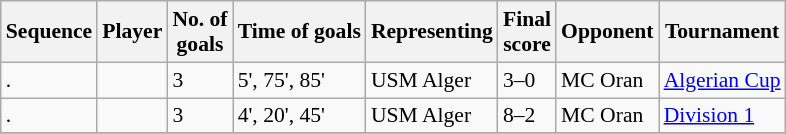<table class="wikitable sortable" style="font-size:90%;">
<tr>
<th>Sequence<br></th>
<th>Player</th>
<th>No. of<br>goals</th>
<th>Time of goals</th>
<th>Representing</th>
<th>Final<br>score</th>
<th>Opponent</th>
<th>Tournament</th>
</tr>
<tr>
<td>.</td>
<td> </td>
<td>3</td>
<td>5', 75', 85'</td>
<td>USM Alger</td>
<td>3–0</td>
<td>MC Oran</td>
<td><a href='#'>Algerian Cup</a></td>
</tr>
<tr>
<td>.</td>
<td> </td>
<td>3</td>
<td>4', 20', 45'</td>
<td>USM Alger</td>
<td>8–2</td>
<td>MC Oran</td>
<td><a href='#'>Division 1</a></td>
</tr>
<tr>
</tr>
</table>
